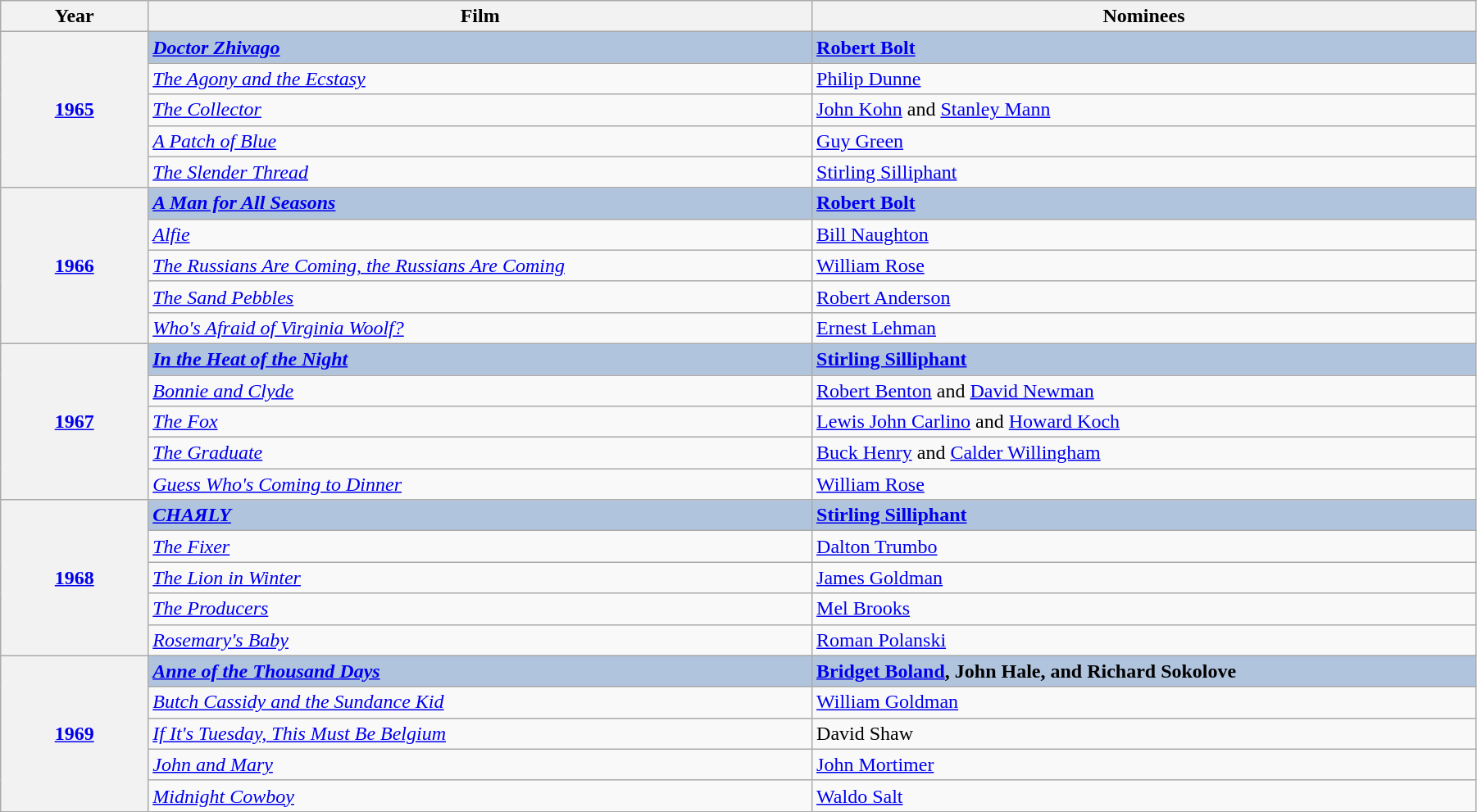<table class="wikitable sortable" width="95%" cellpadding="5">
<tr>
<th width="10%">Year</th>
<th width="45%">Film</th>
<th width="45%">Nominees</th>
</tr>
<tr>
<th rowspan="5" style="text-align:center;"><a href='#'>1965</a></th>
<td style="background:#B0C4DE;"><strong><em><a href='#'>Doctor Zhivago</a></em></strong></td>
<td style="background:#B0C4DE;"><strong><a href='#'>Robert Bolt</a> </strong></td>
</tr>
<tr>
<td><em><a href='#'>The Agony and the Ecstasy</a></em></td>
<td><a href='#'>Philip Dunne</a></td>
</tr>
<tr>
<td><em><a href='#'>The Collector</a></em></td>
<td><a href='#'>John Kohn</a> and <a href='#'>Stanley Mann</a></td>
</tr>
<tr>
<td><em><a href='#'>A Patch of Blue</a></em></td>
<td><a href='#'>Guy Green</a></td>
</tr>
<tr>
<td><em><a href='#'>The Slender Thread</a></em></td>
<td><a href='#'>Stirling Silliphant</a></td>
</tr>
<tr>
<th rowspan="5" style="text-align:center;"><a href='#'>1966</a></th>
<td style="background:#B0C4DE;"><strong><em><a href='#'>A Man for All Seasons</a></em></strong></td>
<td style="background:#B0C4DE;"><strong><a href='#'>Robert Bolt</a> </strong></td>
</tr>
<tr>
<td><em><a href='#'>Alfie</a></em></td>
<td><a href='#'>Bill Naughton</a></td>
</tr>
<tr>
<td><em><a href='#'>The Russians Are Coming, the Russians Are Coming</a></em></td>
<td><a href='#'>William Rose</a></td>
</tr>
<tr>
<td><em><a href='#'>The Sand Pebbles</a></em></td>
<td><a href='#'>Robert Anderson</a></td>
</tr>
<tr>
<td><em><a href='#'>Who's Afraid of Virginia Woolf?</a></em></td>
<td><a href='#'>Ernest Lehman</a></td>
</tr>
<tr>
<th rowspan="5" style="text-align:center;"><a href='#'>1967</a></th>
<td style="background:#B0C4DE;"><strong><em><a href='#'>In the Heat of the Night</a></em></strong></td>
<td style="background:#B0C4DE;"><strong><a href='#'>Stirling Silliphant</a> </strong></td>
</tr>
<tr>
<td><em><a href='#'>Bonnie and Clyde</a></em></td>
<td><a href='#'>Robert Benton</a> and <a href='#'>David Newman</a></td>
</tr>
<tr>
<td><em><a href='#'>The Fox</a></em></td>
<td><a href='#'>Lewis John Carlino</a> and <a href='#'>Howard Koch</a></td>
</tr>
<tr>
<td><em><a href='#'>The Graduate</a></em></td>
<td><a href='#'>Buck Henry</a> and <a href='#'>Calder Willingham</a></td>
</tr>
<tr>
<td><em><a href='#'>Guess Who's Coming to Dinner</a></em></td>
<td><a href='#'>William Rose</a></td>
</tr>
<tr>
<th rowspan="5" style="text-align:center;"><a href='#'>1968</a></th>
<td style="background:#B0C4DE;"><strong><em><a href='#'>CHAЯLY</a></em></strong></td>
<td style="background:#B0C4DE;"><strong><a href='#'>Stirling Silliphant</a> </strong></td>
</tr>
<tr>
<td><em><a href='#'>The Fixer</a></em></td>
<td><a href='#'>Dalton Trumbo</a></td>
</tr>
<tr>
<td><em><a href='#'>The Lion in Winter</a></em></td>
<td><a href='#'>James Goldman</a></td>
</tr>
<tr>
<td><em><a href='#'>The Producers</a></em></td>
<td><a href='#'>Mel Brooks</a></td>
</tr>
<tr>
<td><em><a href='#'>Rosemary's Baby</a></em></td>
<td><a href='#'>Roman Polanski</a></td>
</tr>
<tr>
<th rowspan="5" style="text-align:center;"><a href='#'>1969</a></th>
<td style="background:#B0C4DE;"><strong><em><a href='#'>Anne of the Thousand Days</a></em></strong></td>
<td style="background:#B0C4DE;"><strong><a href='#'>Bridget Boland</a>, John Hale, and Richard Sokolove </strong></td>
</tr>
<tr>
<td><em><a href='#'>Butch Cassidy and the Sundance Kid</a></em></td>
<td><a href='#'>William Goldman</a></td>
</tr>
<tr>
<td><em><a href='#'>If It's Tuesday, This Must Be Belgium</a></em></td>
<td>David Shaw</td>
</tr>
<tr>
<td><em><a href='#'>John and Mary</a></em></td>
<td><a href='#'>John Mortimer</a></td>
</tr>
<tr>
<td><em><a href='#'>Midnight Cowboy</a></em></td>
<td><a href='#'>Waldo Salt</a></td>
</tr>
</table>
